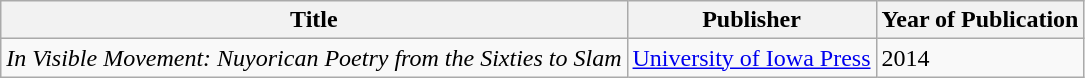<table class="wikitable">
<tr>
<th>Title</th>
<th>Publisher</th>
<th>Year of Publication</th>
</tr>
<tr>
<td><em>In Visible Movement: Nuyorican Poetry from the Sixties to Slam</em></td>
<td><a href='#'>University of Iowa Press</a></td>
<td>2014</td>
</tr>
</table>
